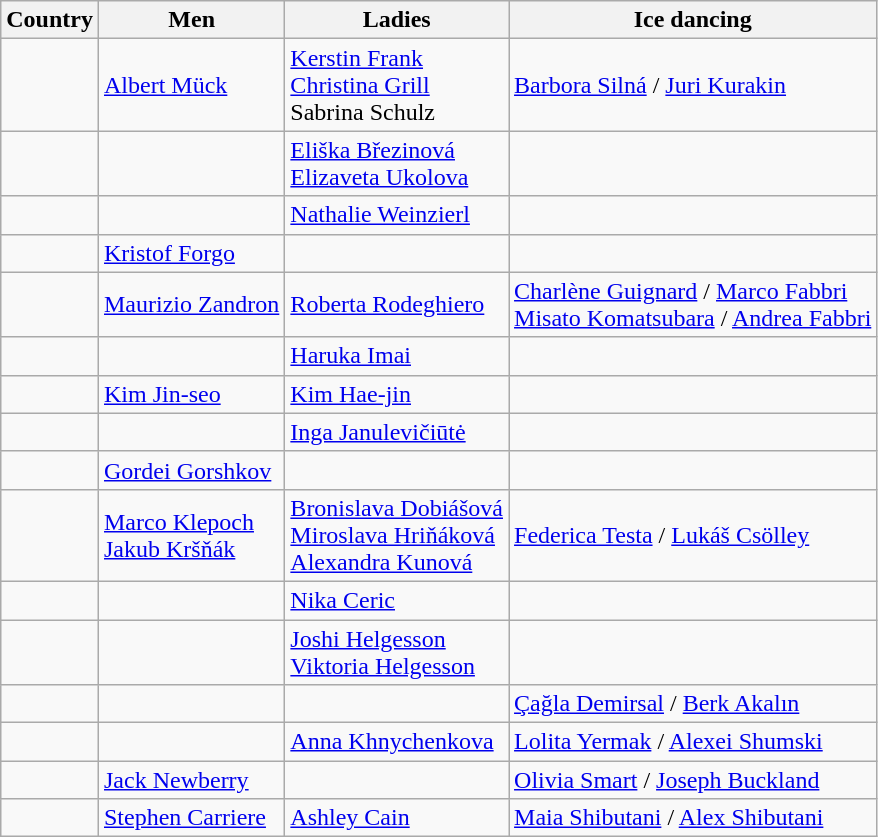<table class="wikitable">
<tr>
<th>Country</th>
<th>Men</th>
<th>Ladies</th>
<th>Ice dancing</th>
</tr>
<tr>
<td></td>
<td><a href='#'>Albert Mück</a></td>
<td><a href='#'>Kerstin Frank</a> <br> <a href='#'>Christina Grill</a> <br> Sabrina Schulz</td>
<td><a href='#'>Barbora Silná</a> / <a href='#'>Juri Kurakin</a></td>
</tr>
<tr>
<td></td>
<td></td>
<td><a href='#'>Eliška Březinová</a> <br> <a href='#'>Elizaveta Ukolova</a></td>
<td></td>
</tr>
<tr>
<td></td>
<td></td>
<td><a href='#'>Nathalie Weinzierl</a></td>
<td></td>
</tr>
<tr>
<td></td>
<td><a href='#'>Kristof Forgo</a></td>
<td></td>
<td></td>
</tr>
<tr>
<td></td>
<td><a href='#'>Maurizio Zandron</a></td>
<td><a href='#'>Roberta Rodeghiero</a></td>
<td><a href='#'>Charlène Guignard</a> / <a href='#'>Marco Fabbri</a> <br> <a href='#'>Misato Komatsubara</a> / <a href='#'>Andrea Fabbri</a></td>
</tr>
<tr>
<td></td>
<td></td>
<td><a href='#'>Haruka Imai</a></td>
<td></td>
</tr>
<tr>
<td></td>
<td><a href='#'>Kim Jin-seo</a></td>
<td><a href='#'>Kim Hae-jin</a></td>
<td></td>
</tr>
<tr>
<td></td>
<td></td>
<td><a href='#'>Inga Janulevičiūtė</a></td>
<td></td>
</tr>
<tr>
<td></td>
<td><a href='#'>Gordei Gorshkov</a></td>
<td></td>
<td></td>
</tr>
<tr>
<td></td>
<td><a href='#'>Marco Klepoch</a> <br> <a href='#'>Jakub Kršňák</a></td>
<td><a href='#'>Bronislava Dobiášová</a> <br> <a href='#'>Miroslava Hriňáková</a> <br> <a href='#'>Alexandra Kunová</a></td>
<td><a href='#'>Federica Testa</a> / <a href='#'>Lukáš Csölley</a></td>
</tr>
<tr>
<td></td>
<td></td>
<td><a href='#'>Nika Ceric</a></td>
<td></td>
</tr>
<tr>
<td></td>
<td></td>
<td><a href='#'>Joshi Helgesson</a> <br> <a href='#'>Viktoria Helgesson</a></td>
<td></td>
</tr>
<tr>
<td></td>
<td></td>
<td></td>
<td><a href='#'>Çağla Demirsal</a> / <a href='#'>Berk Akalın</a></td>
</tr>
<tr>
<td></td>
<td></td>
<td><a href='#'>Anna Khnychenkova</a></td>
<td><a href='#'>Lolita Yermak</a> / <a href='#'>Alexei Shumski</a></td>
</tr>
<tr>
<td></td>
<td><a href='#'>Jack Newberry</a></td>
<td></td>
<td><a href='#'>Olivia Smart</a> / <a href='#'>Joseph Buckland</a></td>
</tr>
<tr>
<td></td>
<td><a href='#'>Stephen Carriere</a></td>
<td><a href='#'>Ashley Cain</a></td>
<td><a href='#'>Maia Shibutani</a> / <a href='#'>Alex Shibutani</a></td>
</tr>
</table>
